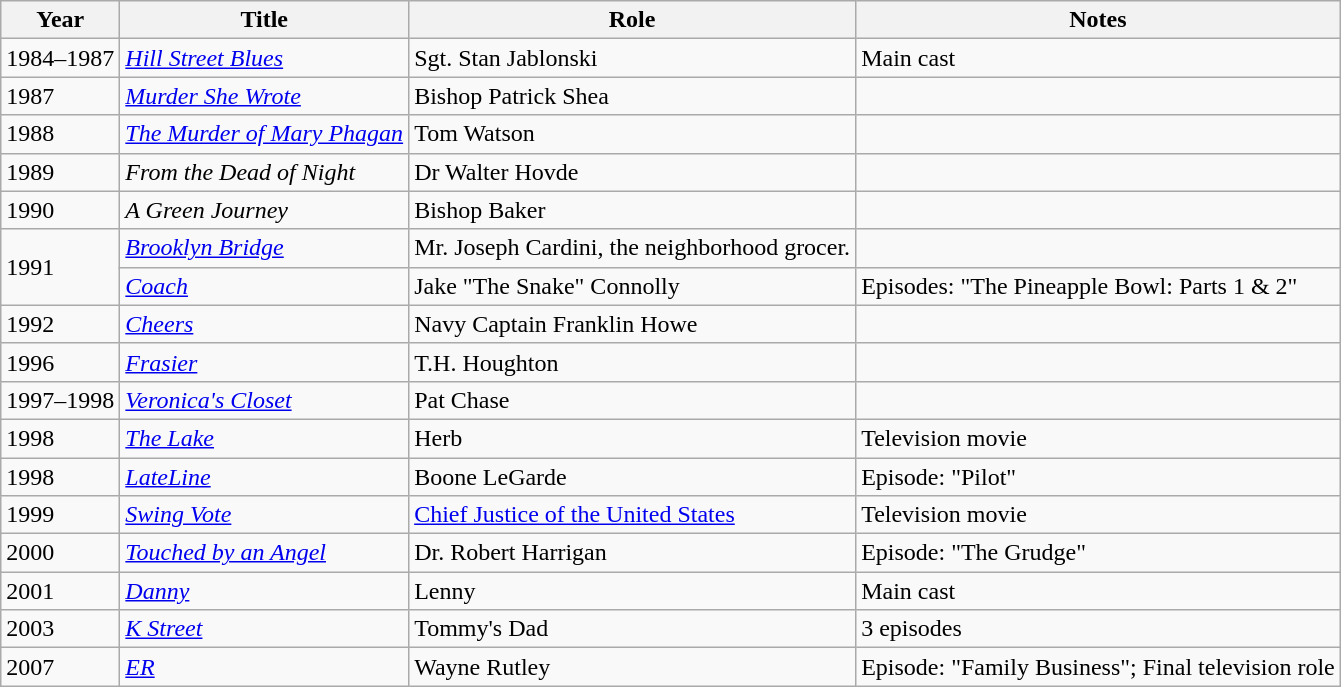<table class="wikitable sortable">
<tr>
<th>Year</th>
<th>Title</th>
<th>Role</th>
<th>Notes</th>
</tr>
<tr>
<td>1984–1987</td>
<td><em><a href='#'>Hill Street Blues</a></em></td>
<td>Sgt. Stan Jablonski</td>
<td>Main cast</td>
</tr>
<tr>
<td>1987</td>
<td><em><a href='#'>Murder She Wrote</a></em></td>
<td>Bishop Patrick Shea</td>
<td></td>
</tr>
<tr>
<td>1988</td>
<td><em><a href='#'>The Murder of Mary Phagan</a></em></td>
<td>Tom Watson</td>
<td></td>
</tr>
<tr>
<td>1989</td>
<td><em>From the Dead of Night</em></td>
<td>Dr Walter Hovde</td>
<td></td>
</tr>
<tr>
<td>1990</td>
<td><em>A Green Journey</em></td>
<td>Bishop Baker</td>
<td></td>
</tr>
<tr>
<td rowspan=2>1991</td>
<td><em><a href='#'>Brooklyn Bridge</a></em></td>
<td>Mr. Joseph Cardini, the neighborhood grocer.</td>
<td></td>
</tr>
<tr>
<td><em><a href='#'>Coach</a></em></td>
<td>Jake "The Snake" Connolly</td>
<td>Episodes: "The Pineapple Bowl: Parts 1 & 2"</td>
</tr>
<tr>
<td>1992</td>
<td><em><a href='#'>Cheers</a></em></td>
<td>Navy Captain Franklin Howe</td>
<td></td>
</tr>
<tr>
<td>1996</td>
<td><em><a href='#'>Frasier</a></em></td>
<td>T.H. Houghton</td>
<td></td>
</tr>
<tr>
<td>1997–1998</td>
<td><em><a href='#'>Veronica's Closet</a></em></td>
<td>Pat Chase</td>
<td></td>
</tr>
<tr>
<td>1998</td>
<td><em><a href='#'>The Lake</a></em></td>
<td>Herb</td>
<td>Television movie</td>
</tr>
<tr>
<td>1998</td>
<td><em><a href='#'>LateLine</a></em></td>
<td>Boone LeGarde</td>
<td>Episode: "Pilot"</td>
</tr>
<tr>
<td>1999</td>
<td><em><a href='#'>Swing Vote</a></em></td>
<td><a href='#'>Chief Justice of the United States</a></td>
<td>Television movie</td>
</tr>
<tr>
<td>2000</td>
<td><em><a href='#'>Touched by an Angel</a></em></td>
<td>Dr. Robert Harrigan</td>
<td>Episode: "The Grudge"</td>
</tr>
<tr>
<td>2001</td>
<td><em><a href='#'>Danny</a></em></td>
<td>Lenny</td>
<td>Main cast</td>
</tr>
<tr>
<td>2003</td>
<td><em><a href='#'>K Street</a></em></td>
<td>Tommy's Dad</td>
<td>3 episodes</td>
</tr>
<tr>
<td>2007</td>
<td><em><a href='#'>ER</a></em></td>
<td>Wayne Rutley</td>
<td>Episode: "Family Business"; Final television role</td>
</tr>
</table>
